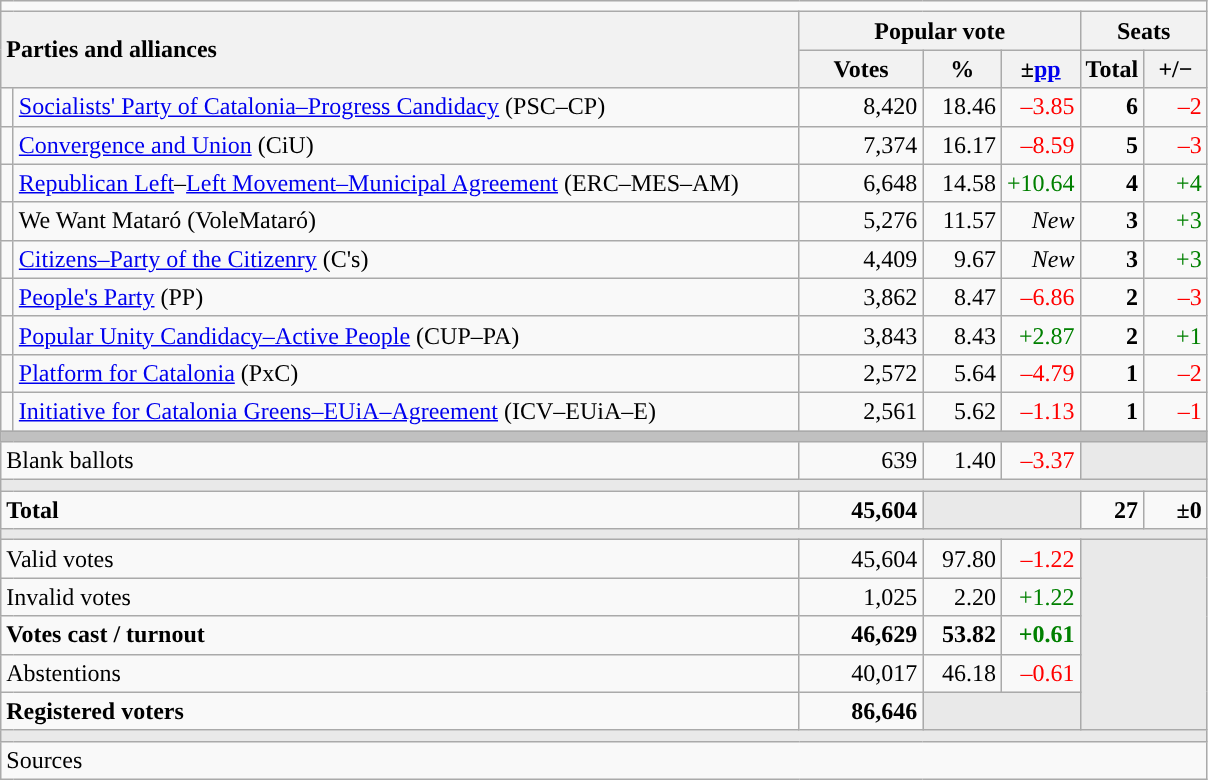<table class="wikitable" style="text-align:right;">
<tr>
<td colspan="7"></td>
</tr>
<tr>
<th style="text-align:left;" rowspan="2" colspan="2" width="525">Parties and alliances</th>
<th colspan="3">Popular vote</th>
<th colspan="2">Seats</th>
</tr>
<tr>
<th width="75">Votes</th>
<th width="45">%</th>
<th width="45">±<a href='#'>pp</a></th>
<th width="35">Total</th>
<th width="35">+/−</th>
</tr>
<tr>
<td width="1" style="color:inherit;background:"></td>
<td align="left"><a href='#'>Socialists' Party of Catalonia–Progress Candidacy</a> (PSC–CP)</td>
<td>8,420</td>
<td>18.46</td>
<td style="color:red;">–3.85</td>
<td><strong>6</strong></td>
<td style="color:red;">–2</td>
</tr>
<tr>
<td style="color:inherit;background:"></td>
<td align="left"><a href='#'>Convergence and Union</a> (CiU)</td>
<td>7,374</td>
<td>16.17</td>
<td style="color:red;">–8.59</td>
<td><strong>5</strong></td>
<td style="color:red;">–3</td>
</tr>
<tr>
<td style="color:inherit;background:"></td>
<td align="left"><a href='#'>Republican Left</a>–<a href='#'>Left Movement–Municipal Agreement</a> (ERC–MES–AM)</td>
<td>6,648</td>
<td>14.58</td>
<td style="color:green;">+10.64</td>
<td><strong>4</strong></td>
<td style="color:green;">+4</td>
</tr>
<tr>
<td style="color:inherit;background:"></td>
<td align="left">We Want Mataró (VoleMataró)</td>
<td>5,276</td>
<td>11.57</td>
<td><em>New</em></td>
<td><strong>3</strong></td>
<td style="color:green;">+3</td>
</tr>
<tr>
<td style="color:inherit;background:"></td>
<td align="left"><a href='#'>Citizens–Party of the Citizenry</a> (C's)</td>
<td>4,409</td>
<td>9.67</td>
<td><em>New</em></td>
<td><strong>3</strong></td>
<td style="color:green;">+3</td>
</tr>
<tr>
<td style="color:inherit;background:"></td>
<td align="left"><a href='#'>People's Party</a> (PP)</td>
<td>3,862</td>
<td>8.47</td>
<td style="color:red;">–6.86</td>
<td><strong>2</strong></td>
<td style="color:red;">–3</td>
</tr>
<tr>
<td style="color:inherit;background:"></td>
<td align="left"><a href='#'>Popular Unity Candidacy–Active People</a> (CUP–PA)</td>
<td>3,843</td>
<td>8.43</td>
<td style="color:green;">+2.87</td>
<td><strong>2</strong></td>
<td style="color:green;">+1</td>
</tr>
<tr>
<td style="color:inherit;background:"></td>
<td align="left"><a href='#'>Platform for Catalonia</a> (PxC)</td>
<td>2,572</td>
<td>5.64</td>
<td style="color:red;">–4.79</td>
<td><strong>1</strong></td>
<td style="color:red;">–2</td>
</tr>
<tr>
<td style="color:inherit;background:"></td>
<td align="left"><a href='#'>Initiative for Catalonia Greens–EUiA–Agreement</a> (ICV–EUiA–E)</td>
<td>2,561</td>
<td>5.62</td>
<td style="color:red;">–1.13</td>
<td><strong>1</strong></td>
<td style="color:red;">–1</td>
</tr>
<tr>
<td colspan="7" style="color:inherit;background:#C0C0C0"></td>
</tr>
<tr>
<td align="left" colspan="2">Blank ballots</td>
<td>639</td>
<td>1.40</td>
<td style="color:red;">–3.37</td>
<td style="color:inherit;background:#E9E9E9" colspan="2"></td>
</tr>
<tr>
<td colspan="7" style="color:inherit;background:#E9E9E9"></td>
</tr>
<tr style="font-weight:bold;">
<td align="left" colspan="2">Total</td>
<td>45,604</td>
<td bgcolor="#E9E9E9" colspan="2"></td>
<td>27</td>
<td>±0</td>
</tr>
<tr>
<td colspan="7" style="color:inherit;background:#E9E9E9"></td>
</tr>
<tr>
<td align="left" colspan="2">Valid votes</td>
<td>45,604</td>
<td>97.80</td>
<td style="color:red;">–1.22</td>
<td bgcolor="#E9E9E9" colspan="2" rowspan="5"></td>
</tr>
<tr>
<td align="left" colspan="2">Invalid votes</td>
<td>1,025</td>
<td>2.20</td>
<td style="color:green;">+1.22</td>
</tr>
<tr style="font-weight:bold;">
<td align="left" colspan="2">Votes cast / turnout</td>
<td>46,629</td>
<td>53.82</td>
<td style="color:green;">+0.61</td>
</tr>
<tr>
<td align="left" colspan="2">Abstentions</td>
<td>40,017</td>
<td>46.18</td>
<td style="color:red;">–0.61</td>
</tr>
<tr style="font-weight:bold;">
<td align="left" colspan="2">Registered voters</td>
<td>86,646</td>
<td bgcolor="#E9E9E9" colspan="2"></td>
</tr>
<tr>
<td colspan="7" style="color:inherit;background:#E9E9E9"></td>
</tr>
<tr>
<td align="left" colspan="7">Sources</td>
</tr>
</table>
